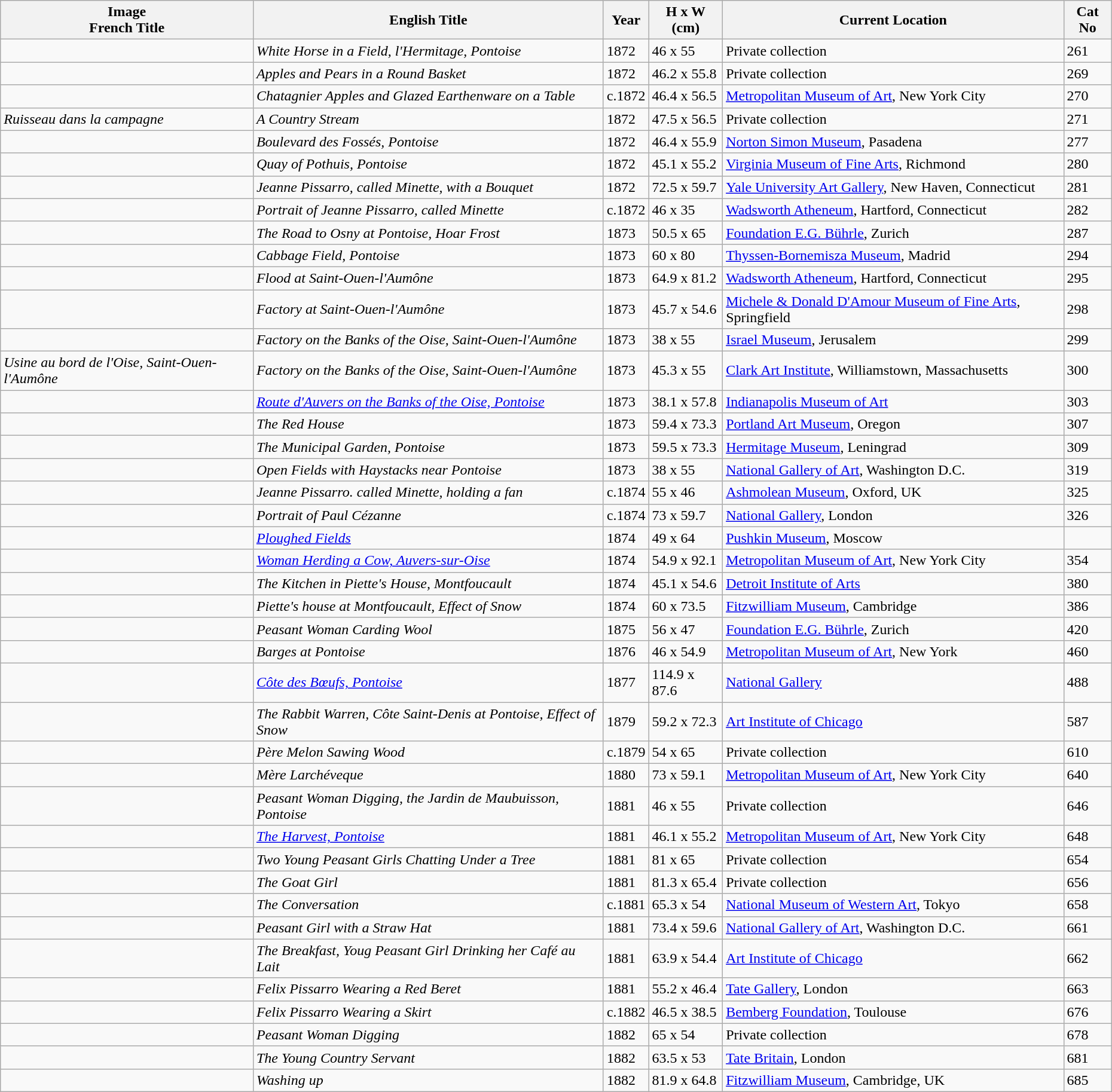<table class="sortable wikitable" style="margin-left:0.5em; text-align:left">
<tr>
<th>Image<br>French Title</th>
<th>English Title</th>
<th>Year</th>
<th>H x W (cm)</th>
<th>Current Location</th>
<th>Cat No</th>
</tr>
<tr>
<td></td>
<td><em>White Horse in a Field, l'Hermitage, Pontoise</em></td>
<td>1872</td>
<td>46 x 55</td>
<td>Private collection </td>
<td>261</td>
</tr>
<tr>
<td></td>
<td><em>Apples and Pears in a Round Basket</em></td>
<td>1872</td>
<td>46.2 x 55.8</td>
<td>Private collection </td>
<td>269</td>
</tr>
<tr>
<td></td>
<td><em>Chatagnier Apples and Glazed Earthenware on a Table</em></td>
<td>c.1872</td>
<td>46.4 x 56.5</td>
<td><a href='#'>Metropolitan Museum of Art</a>, New York City </td>
<td>270</td>
</tr>
<tr>
<td><em>Ruisseau dans la campagne</em></td>
<td><em>A Country Stream</em></td>
<td>1872</td>
<td>47.5 x 56.5</td>
<td>Private collection </td>
<td>271</td>
</tr>
<tr>
<td></td>
<td><em>Boulevard des Fossés, Pontoise</em></td>
<td>1872</td>
<td>46.4 x 55.9</td>
<td><a href='#'>Norton Simon Museum</a>, Pasadena </td>
<td>277</td>
</tr>
<tr>
<td></td>
<td><em>Quay of Pothuis, Pontoise</em></td>
<td>1872</td>
<td>45.1 x 55.2</td>
<td><a href='#'>Virginia Museum of Fine Arts</a>, Richmond </td>
<td>280</td>
</tr>
<tr>
<td></td>
<td><em>Jeanne Pissarro, called Minette, with a Bouquet</em></td>
<td>1872</td>
<td>72.5 x 59.7</td>
<td><a href='#'>Yale University Art Gallery</a>, New Haven, Connecticut </td>
<td>281</td>
</tr>
<tr>
<td></td>
<td><em>Portrait of Jeanne Pissarro, called Minette</em></td>
<td>c.1872</td>
<td>46 x 35</td>
<td><a href='#'>Wadsworth Atheneum</a>, Hartford, Connecticut </td>
<td>282</td>
</tr>
<tr>
<td></td>
<td><em>The Road to Osny at Pontoise, Hoar Frost</em></td>
<td>1873</td>
<td>50.5 x 65</td>
<td><a href='#'>Foundation E.G. Bührle</a>, Zurich </td>
<td>287</td>
</tr>
<tr>
<td></td>
<td><em>Cabbage Field, Pontoise</em></td>
<td>1873</td>
<td>60 x 80</td>
<td><a href='#'>Thyssen-Bornemisza Museum</a>, Madrid </td>
<td>294</td>
</tr>
<tr>
<td></td>
<td><em>Flood at Saint-Ouen-l'Aumône</em></td>
<td>1873</td>
<td>64.9 x 81.2</td>
<td><a href='#'>Wadsworth Atheneum</a>, Hartford, Connecticut </td>
<td>295</td>
</tr>
<tr>
<td></td>
<td><em>Factory at Saint-Ouen-l'Aumône</em></td>
<td>1873</td>
<td>45.7 x 54.6</td>
<td><a href='#'>Michele & Donald D'Amour Museum of Fine Arts</a>, Springfield </td>
<td>298</td>
</tr>
<tr>
<td></td>
<td><em>Factory on the Banks of the Oise, Saint-Ouen-l'Aumône</em></td>
<td>1873</td>
<td>38 x 55</td>
<td><a href='#'>Israel Museum</a>, Jerusalem</td>
<td>299</td>
</tr>
<tr>
<td><em>Usine au bord de l'Oise, Saint-Ouen-l'Aumône</em></td>
<td><em>Factory on the Banks of the Oise, Saint-Ouen-l'Aumône</em></td>
<td>1873</td>
<td>45.3 x 55</td>
<td><a href='#'>Clark Art Institute</a>, Williamstown, Massachusetts </td>
<td>300</td>
</tr>
<tr>
<td></td>
<td><em><a href='#'>Route d'Auvers on the Banks of the Oise, Pontoise</a></em></td>
<td>1873</td>
<td>38.1 x 57.8</td>
<td><a href='#'>Indianapolis Museum of Art</a> </td>
<td>303</td>
</tr>
<tr>
<td></td>
<td><em>The Red House</em></td>
<td>1873</td>
<td>59.4 x 73.3</td>
<td><a href='#'>Portland Art Museum</a>, Oregon </td>
<td>307</td>
</tr>
<tr>
<td></td>
<td><em>The Municipal Garden, Pontoise</em></td>
<td>1873</td>
<td>59.5 x 73.3</td>
<td><a href='#'>Hermitage Museum</a>, Leningrad </td>
<td>309</td>
</tr>
<tr>
<td></td>
<td><em>Open Fields with Haystacks near Pontoise</em></td>
<td>1873</td>
<td>38 x 55</td>
<td><a href='#'>National Gallery of Art</a>, Washington D.C. </td>
<td>319</td>
</tr>
<tr>
<td></td>
<td><em>Jeanne Pissarro. called Minette, holding a fan</em></td>
<td>c.1874</td>
<td>55 x 46</td>
<td><a href='#'>Ashmolean Museum</a>, Oxford, UK </td>
<td>325</td>
</tr>
<tr>
<td></td>
<td><em>Portrait of Paul Cézanne</em></td>
<td>c.1874</td>
<td>73 x 59.7</td>
<td><a href='#'>National Gallery</a>, London </td>
<td>326</td>
</tr>
<tr>
<td></td>
<td><em><a href='#'>Ploughed Fields</a></em></td>
<td>1874</td>
<td>49 x 64</td>
<td><a href='#'>Pushkin Museum</a>, Moscow</td>
<td></td>
</tr>
<tr>
<td></td>
<td><em><a href='#'>Woman Herding a Cow, Auvers-sur-Oise</a></em></td>
<td>1874</td>
<td>54.9 x 92.1</td>
<td><a href='#'>Metropolitan Museum of Art</a>, New York City </td>
<td>354</td>
</tr>
<tr>
<td></td>
<td><em>The Kitchen in Piette's House, Montfoucault</em></td>
<td>1874</td>
<td>45.1 x 54.6</td>
<td><a href='#'>Detroit Institute of Arts</a> </td>
<td>380</td>
</tr>
<tr>
<td></td>
<td><em>Piette's house at Montfoucault, Effect of Snow</em></td>
<td>1874</td>
<td>60 x 73.5</td>
<td><a href='#'>Fitzwilliam Museum</a>, Cambridge </td>
<td>386</td>
</tr>
<tr>
<td></td>
<td><em>Peasant Woman Carding Wool</em></td>
<td>1875</td>
<td>56 x 47</td>
<td><a href='#'>Foundation E.G. Bührle</a>, Zurich </td>
<td>420</td>
</tr>
<tr>
<td></td>
<td><em>Barges at Pontoise</em></td>
<td>1876</td>
<td>46 x 54.9</td>
<td><a href='#'>Metropolitan Museum of Art</a>, New York </td>
<td>460</td>
</tr>
<tr>
<td></td>
<td><em><a href='#'>Côte des Bœufs, Pontoise</a></em></td>
<td>1877</td>
<td>114.9 x 87.6</td>
<td><a href='#'>National Gallery</a> </td>
<td>488</td>
</tr>
<tr>
<td></td>
<td><em>The Rabbit Warren, Côte Saint-Denis at Pontoise, Effect of Snow</em></td>
<td>1879</td>
<td>59.2 x 72.3</td>
<td><a href='#'>Art Institute of Chicago</a> </td>
<td>587</td>
</tr>
<tr>
<td></td>
<td><em>Père Melon Sawing Wood</em></td>
<td>c.1879</td>
<td>54 x 65</td>
<td>Private collection </td>
<td>610</td>
</tr>
<tr>
<td></td>
<td><em>Mère Larchéveque</em></td>
<td>1880</td>
<td>73 x 59.1</td>
<td><a href='#'>Metropolitan Museum of Art</a>, New York City </td>
<td>640</td>
</tr>
<tr>
<td></td>
<td><em>Peasant Woman Digging, the Jardin de Maubuisson, Pontoise</em></td>
<td>1881</td>
<td>46 x 55</td>
<td>Private collection</td>
<td>646</td>
</tr>
<tr>
<td></td>
<td><em><a href='#'>The Harvest, Pontoise</a></em></td>
<td>1881</td>
<td>46.1 x 55.2</td>
<td><a href='#'>Metropolitan Museum of Art</a>, New York City  </td>
<td>648</td>
</tr>
<tr>
<td></td>
<td><em>Two Young Peasant Girls Chatting Under a Tree</em></td>
<td>1881</td>
<td>81 x 65</td>
<td>Private collection </td>
<td>654</td>
</tr>
<tr>
<td></td>
<td><em>The Goat Girl</em></td>
<td>1881</td>
<td>81.3 x 65.4</td>
<td>Private collection </td>
<td>656</td>
</tr>
<tr>
<td></td>
<td><em>The Conversation</em></td>
<td>c.1881</td>
<td>65.3 x 54</td>
<td><a href='#'>National Museum of Western Art</a>, Tokyo </td>
<td>658</td>
</tr>
<tr>
<td></td>
<td><em>Peasant Girl with a Straw Hat</em></td>
<td>1881</td>
<td>73.4 x 59.6</td>
<td><a href='#'>National Gallery of Art</a>, Washington D.C. </td>
<td>661</td>
</tr>
<tr>
<td></td>
<td><em>The Breakfast, Youg Peasant Girl Drinking her Café au Lait</em></td>
<td>1881</td>
<td>63.9 x 54.4</td>
<td><a href='#'>Art Institute of Chicago</a> </td>
<td>662</td>
</tr>
<tr>
<td></td>
<td><em>Felix Pissarro Wearing a Red Beret</em></td>
<td>1881</td>
<td>55.2 x 46.4</td>
<td><a href='#'>Tate Gallery</a>, London </td>
<td>663</td>
</tr>
<tr>
<td></td>
<td><em>Felix Pissarro Wearing a Skirt</em></td>
<td>c.1882</td>
<td>46.5 x 38.5</td>
<td><a href='#'>Bemberg Foundation</a>, Toulouse</td>
<td>676</td>
</tr>
<tr>
<td></td>
<td><em>Peasant Woman Digging</em></td>
<td>1882</td>
<td>65 x 54</td>
<td>Private collection </td>
<td>678</td>
</tr>
<tr>
<td></td>
<td><em>The Young Country Servant</em></td>
<td>1882</td>
<td>63.5 x 53</td>
<td><a href='#'>Tate Britain</a>, London </td>
<td>681</td>
</tr>
<tr>
<td></td>
<td><em>Washing up</em></td>
<td>1882</td>
<td>81.9 x 64.8</td>
<td><a href='#'>Fitzwilliam Museum</a>, Cambridge, UK </td>
<td>685</td>
</tr>
</table>
